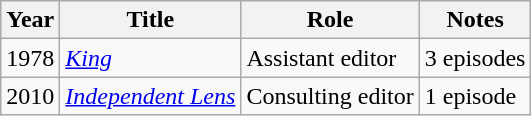<table class="wikitable">
<tr>
<th>Year</th>
<th>Title</th>
<th>Role</th>
<th>Notes</th>
</tr>
<tr>
<td>1978</td>
<td><em><a href='#'>King</a></em></td>
<td>Assistant editor</td>
<td>3 episodes</td>
</tr>
<tr>
<td>2010</td>
<td><em><a href='#'>Independent Lens</a></em></td>
<td>Consulting editor</td>
<td>1 episode</td>
</tr>
</table>
